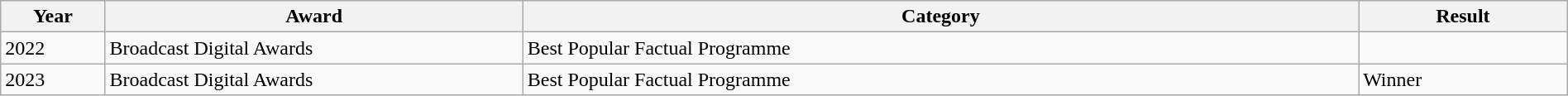<table class="wikitable" style="width: 100%;">
<tr>
<th style="width: 5%;">Year</th>
<th style="width: 20%;">Award</th>
<th style="width: 40%;">Category</th>
<th style="width: 10%;">Result</th>
</tr>
<tr>
<td>2022</td>
<td>Broadcast Digital Awards</td>
<td>Best Popular Factual Programme</td>
<td></td>
</tr>
<tr>
<td>2023</td>
<td>Broadcast Digital Awards</td>
<td>Best Popular Factual Programme</td>
<td>Winner</td>
</tr>
</table>
